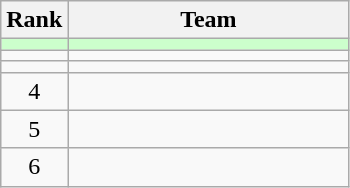<table class=wikitable style="text-align:center;">
<tr>
<th>Rank</th>
<th width=180>Team</th>
</tr>
<tr bgcolor=#CCFFCC>
<td></td>
<td align=left></td>
</tr>
<tr>
<td></td>
<td align=left></td>
</tr>
<tr>
<td></td>
<td align=left></td>
</tr>
<tr>
<td>4</td>
<td align=left></td>
</tr>
<tr>
<td>5</td>
<td align=left></td>
</tr>
<tr>
<td>6</td>
<td align=left></td>
</tr>
</table>
